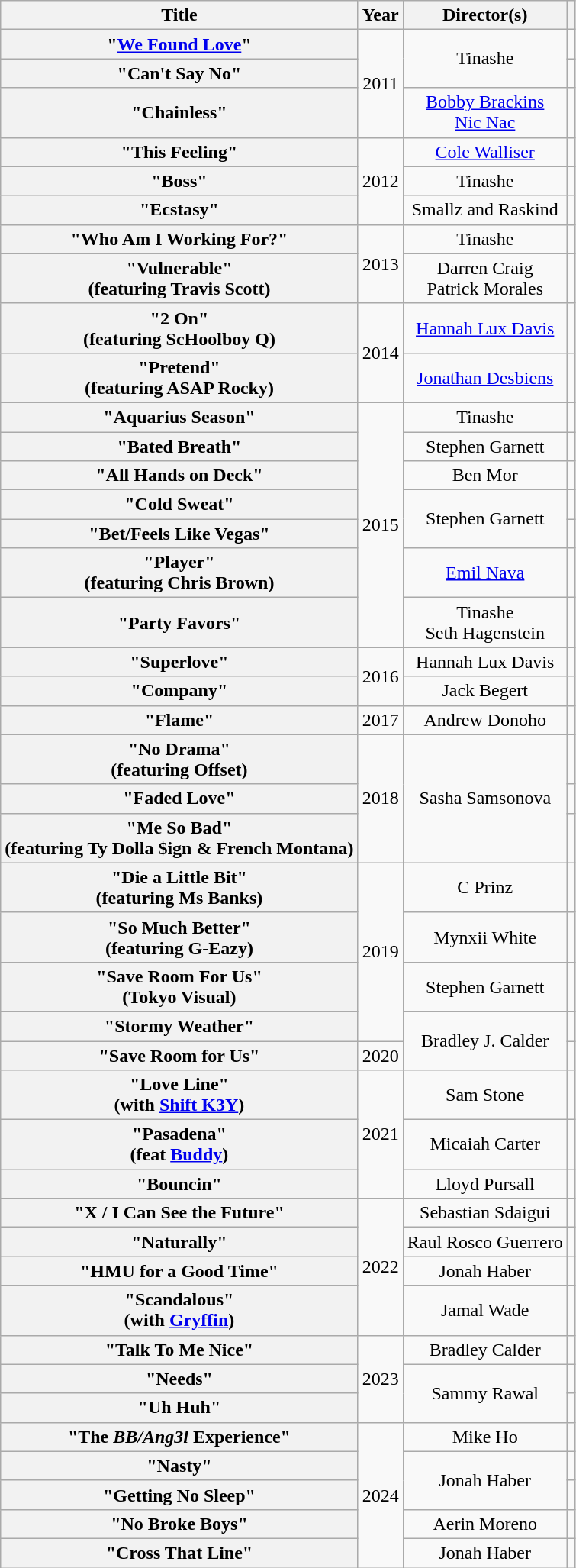<table class="wikitable plainrowheaders" style="text-align:center;">
<tr>
<th scope="col">Title</th>
<th scope="col">Year</th>
<th scope="col">Director(s)</th>
<th scope="col"></th>
</tr>
<tr>
<th scope="row">"<a href='#'>We Found Love</a>"</th>
<td rowspan="3">2011</td>
<td rowspan="2">Tinashe</td>
<td></td>
</tr>
<tr>
<th scope="row">"Can't Say No"</th>
<td></td>
</tr>
<tr>
<th scope="row">"Chainless"</th>
<td><a href='#'>Bobby Brackins</a> <br> <a href='#'>Nic Nac</a></td>
<td></td>
</tr>
<tr>
<th scope="row">"This Feeling"</th>
<td rowspan="3">2012</td>
<td><a href='#'>Cole Walliser</a></td>
<td></td>
</tr>
<tr>
<th scope="row">"Boss"</th>
<td>Tinashe</td>
<td></td>
</tr>
<tr>
<th scope="row">"Ecstasy"</th>
<td>Smallz and Raskind</td>
<td></td>
</tr>
<tr>
<th scope="row">"Who Am I Working For?"</th>
<td rowspan="2">2013</td>
<td>Tinashe</td>
<td></td>
</tr>
<tr>
<th scope="row">"Vulnerable"<br><span>(featuring Travis Scott)</span></th>
<td>Darren Craig <br> Patrick Morales</td>
<td></td>
</tr>
<tr>
<th scope="row">"2 On"<br><span>(featuring ScHoolboy Q)</span></th>
<td rowspan="2">2014</td>
<td><a href='#'>Hannah Lux Davis</a></td>
<td></td>
</tr>
<tr>
<th scope="row">"Pretend"<br><span>(featuring ASAP Rocky)</span></th>
<td><a href='#'>Jonathan Desbiens</a></td>
<td></td>
</tr>
<tr>
<th scope="row">"Aquarius Season"</th>
<td rowspan="7">2015</td>
<td>Tinashe</td>
<td></td>
</tr>
<tr>
<th scope="row">"Bated Breath"</th>
<td>Stephen Garnett</td>
<td></td>
</tr>
<tr>
<th scope="row">"All Hands on Deck"</th>
<td>Ben Mor</td>
<td></td>
</tr>
<tr>
<th scope="row">"Cold Sweat"</th>
<td rowspan="2">Stephen Garnett</td>
<td></td>
</tr>
<tr>
<th scope="row">"Bet/Feels Like Vegas"</th>
<td></td>
</tr>
<tr>
<th scope="row">"Player"<br><span>(featuring Chris Brown)</span></th>
<td><a href='#'>Emil Nava</a></td>
<td></td>
</tr>
<tr>
<th scope="row">"Party Favors"</th>
<td>Tinashe <br> Seth Hagenstein</td>
<td></td>
</tr>
<tr>
<th scope="row">"Superlove"</th>
<td rowspan="2">2016</td>
<td>Hannah Lux Davis</td>
<td></td>
</tr>
<tr>
<th scope="row">"Company"</th>
<td>Jack Begert</td>
<td></td>
</tr>
<tr>
<th scope="row">"Flame"</th>
<td>2017</td>
<td>Andrew Donoho</td>
<td></td>
</tr>
<tr>
<th scope="row">"No Drama"<br><span>(featuring Offset)</span></th>
<td rowspan="3">2018</td>
<td rowspan="3">Sasha Samsonova</td>
<td></td>
</tr>
<tr>
<th scope="row">"Faded Love"</th>
<td></td>
</tr>
<tr>
<th scope="row">"Me So Bad"<br><span>(featuring Ty Dolla $ign & French Montana)</span></th>
<td></td>
</tr>
<tr>
<th scope="row">"Die a Little Bit"<br><span>(featuring Ms Banks)</span></th>
<td rowspan="4">2019</td>
<td>C Prinz</td>
<td></td>
</tr>
<tr>
<th scope="row">"So Much Better"<br><span>(featuring G-Eazy)</span></th>
<td>Mynxii White</td>
<td></td>
</tr>
<tr>
<th scope="row">"Save Room For Us"<br><span>(Tokyo Visual)</span></th>
<td>Stephen Garnett</td>
<td></td>
</tr>
<tr>
<th scope="row">"Stormy Weather"</th>
<td rowspan="2">Bradley J. Calder</td>
<td></td>
</tr>
<tr>
<th scope="row">"Save Room for Us"</th>
<td>2020</td>
<td></td>
</tr>
<tr>
<th scope="row">"Love Line"<br><span>(with <a href='#'>Shift K3Y</a>)</span></th>
<td rowspan="3">2021</td>
<td>Sam Stone</td>
<td></td>
</tr>
<tr>
<th scope="row">"Pasadena"<br><span>(feat <a href='#'>Buddy</a>)</span></th>
<td>Micaiah Carter</td>
<td></td>
</tr>
<tr>
<th scope="row">"Bouncin"</th>
<td>Lloyd Pursall</td>
<td></td>
</tr>
<tr>
<th scope="row">"X / I Can See the Future"</th>
<td rowspan="4">2022</td>
<td>Sebastian Sdaigui</td>
<td></td>
</tr>
<tr>
<th scope="row">"Naturally"</th>
<td>Raul Rosco Guerrero</td>
<td></td>
</tr>
<tr>
<th scope="row">"HMU for a Good Time"</th>
<td>Jonah Haber</td>
<td></td>
</tr>
<tr>
<th scope="row">"Scandalous"<br><span>(with <a href='#'>Gryffin</a>)</span></th>
<td>Jamal Wade</td>
<td></td>
</tr>
<tr>
<th scope="row">"Talk To Me Nice"</th>
<td rowspan="3">2023</td>
<td>Bradley Calder</td>
<td></td>
</tr>
<tr>
<th scope="row">"Needs"</th>
<td rowspan="2">Sammy Rawal</td>
<td></td>
</tr>
<tr>
<th scope="row">"Uh Huh"</th>
<td></td>
</tr>
<tr>
<th scope="row">"The <em>BB/Ang3l</em> Experience"</th>
<td rowspan="5">2024</td>
<td>Mike Ho</td>
<td></td>
</tr>
<tr>
<th scope="row">"Nasty"</th>
<td rowspan="2">Jonah Haber</td>
<td></td>
</tr>
<tr>
<th scope="row">"Getting No Sleep"</th>
<td></td>
</tr>
<tr>
<th scope="row">"No Broke Boys"</th>
<td>Aerin Moreno</td>
<td></td>
</tr>
<tr>
<th scope="row">"Cross That Line"</th>
<td>Jonah Haber</td>
<td></td>
</tr>
</table>
